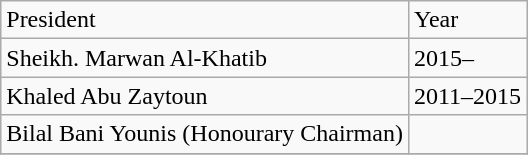<table class="wikitable">
<tr>
<td>President</td>
<td>Year</td>
</tr>
<tr>
<td>  Sheikh. Marwan Al-Khatib </td>
<td>2015–</td>
</tr>
<tr>
<td> Khaled Abu Zaytoun </td>
<td>2011–2015</td>
</tr>
<tr>
<td>  Bilal Bani Younis (Honourary Chairman)</td>
<td></td>
</tr>
<tr>
</tr>
</table>
